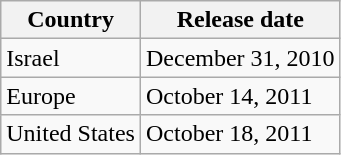<table class="wikitable">
<tr>
<th>Country</th>
<th>Release date</th>
</tr>
<tr>
<td>Israel</td>
<td>December 31, 2010</td>
</tr>
<tr>
<td>Europe</td>
<td>October 14, 2011</td>
</tr>
<tr>
<td>United States</td>
<td>October 18, 2011</td>
</tr>
</table>
